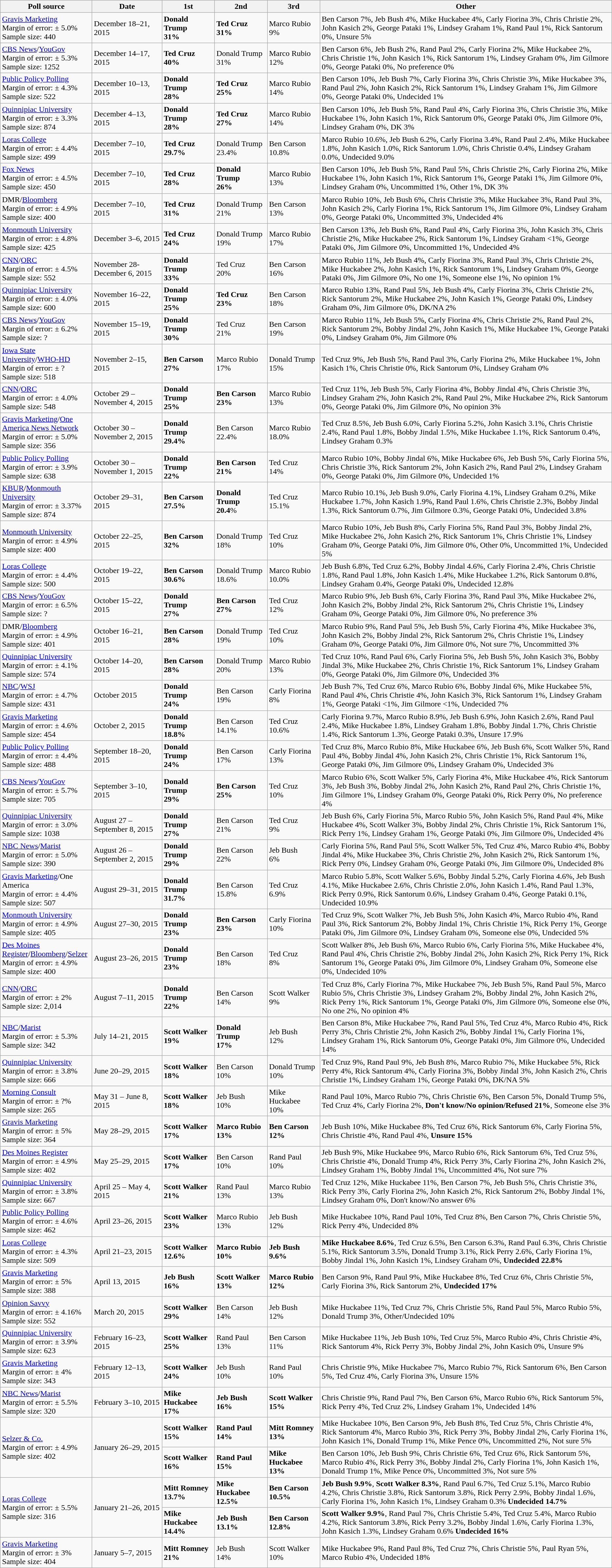<table class="wikitable">
<tr>
<th style="width:180px;">Poll source</th>
<th style="width:135px;">Date</th>
<th style="width:100px;">1st</th>
<th style="width:100px;">2nd</th>
<th style="width:100px;">3rd</th>
<th>Other</th>
</tr>
<tr>
<td><a href='#'>Gravis Marketing</a><br>Margin of error: ± 5.0%
<br>Sample size: 440</td>
<td>December 18–21, 2015</td>
<td><strong>Donald Trump<br>31%</strong></td>
<td><strong>Ted Cruz<br>31%</strong></td>
<td>Marco Rubio<br>9%</td>
<td>Ben Carson 7%, Jeb Bush 4%, Mike Huckabee 4%, Carly Fiorina 3%, Chris Christie 2%, John Kasich 2%, George Pataki 1%, Lindsey Graham 1%, Rand Paul 1%, Rick Santorum 0%, Unsure 5%</td>
</tr>
<tr>
<td><a href='#'>CBS News</a>/<a href='#'>YouGov</a><br>Margin of error: ± 5.3%
<br>Sample size: 1252</td>
<td>December 14–17, 2015</td>
<td><strong>Ted Cruz<br>40%</strong></td>
<td>Donald Trump<br>31%</td>
<td>Marco Rubio<br>12%</td>
<td>Ben Carson 6%, Jeb Bush 2%, Rand Paul 2%, Carly Fiorina 2%, Mike Huckabee 2%, Chris Christie 1%, John Kasich 1%, Rick Santorum 1%, Lindsey Graham 0%, Jim Gilmore 0%, George Pataki 0%, No preference 0%</td>
</tr>
<tr>
<td><a href='#'>Public Policy Polling</a><br>Margin of error: ± 4.3%
<br>Sample size: 522</td>
<td>December 10–13, 2015</td>
<td><strong>Donald Trump<br>28%</strong></td>
<td><strong>Ted Cruz<br>25%</strong></td>
<td>Marco Rubio<br>14%</td>
<td>Ben Carson 10%, Jeb Bush 7%, Carly Fiorina 3%, Chris Christie 3%, Mike Huckabee 3%, Rand Paul 2%, John Kasich 2%, Rick Santorum 1%, Lindsey Graham 1%, Jim Gilmore 0%, George Pataki 0%, Undecided 1%</td>
</tr>
<tr>
<td><a href='#'>Quinnipiac University</a><br>Margin of error: ± 3.3%
<br>Sample size: 874</td>
<td>December 4–13, 2015</td>
<td><strong>Donald Trump<br>28%</strong></td>
<td><strong>Ted Cruz<br>27%</strong></td>
<td>Marco Rubio<br>14%</td>
<td>Ben Carson 10%, Jeb Bush 5%, Rand Paul 4%, Carly Fiorina 3%, Chris Christie 3%, Mike Huckabee 1%, John Kasich 1%, Rick Santorum 0%, George Pataki 0%, Jim Gilmore 0%, Lindsey Graham 0%, DK 3%</td>
</tr>
<tr>
<td><a href='#'>Loras College</a><br>Margin of error: ± 4.4%
<br>Sample size: 499</td>
<td>December 7–10, 2015</td>
<td><strong>Ted Cruz<br>29.7%</strong></td>
<td>Donald Trump<br>23.4%</td>
<td>Ben Carson<br>10.8%</td>
<td>Marco Rubio 10.6%, Jeb Bush 6.2%, Carly Fiorina 3.4%, Rand Paul 2.4%, Mike Huckabee 1.8%, John Kasich 1.0%, Rick Santorum 1.0%, Chris Christie 0.4%, Lindsey Graham 0.0%, Undecided 9.0%</td>
</tr>
<tr>
<td><a href='#'>Fox News</a><br>Margin of error: ± 4.5%
<br>Sample size: 450</td>
<td>December 7–10, 2015</td>
<td><strong>Ted Cruz<br>28%</strong></td>
<td><strong>Donald Trump<br>26%</strong></td>
<td>Marco Rubio<br>13%</td>
<td>Ben Carson 10%, Jeb Bush 5%, Rand Paul 5%, Chris Christie 2%, Carly Fiorina 2%, Mike Huckabee 1%, John Kasich 1%, Rick Santorum 1%, George Pataki 1%, Jim Gilmore 0%, Lindsey Graham 0%, Uncommitted 1%, Other 1%, DK 3%</td>
</tr>
<tr>
<td>DMR/<a href='#'>Bloomberg</a><br>Margin of error: ± 4.9%
<br>Sample size: 400</td>
<td>December 7–10, 2015</td>
<td><strong>Ted Cruz<br>31%</strong></td>
<td>Donald Trump<br>21%</td>
<td>Ben Carson<br>13%</td>
<td>Marco Rubio 10%, Jeb Bush 6%, Chris Christie 3%, Mike Huckabee 3%, Rand Paul 3%, John Kasich 2%, Carly Fiorina 1%, Rick Santorum 1%, Jim Gilmore 0%, Lindsey Graham 0%, George Pataki 0%, Uncommitted 3%, Undecided 4%</td>
</tr>
<tr>
<td><a href='#'>Monmouth University</a><br>Margin of error: ± 4.8%
<br>Sample size: 425</td>
<td>December 3–6, 2015</td>
<td><strong>Ted Cruz<br>24%</strong></td>
<td>Donald Trump<br>19%</td>
<td>Marco Rubio<br>17%</td>
<td>Ben Carson 13%, Jeb Bush 6%, Rand Paul 4%, Carly Fiorina 3%, John Kasich 3%, Chris Christie 2%, Mike Huckabee 2%, Rick Santorum 1%, Lindsey Graham <1%, George Pataki 0%, Jim Gilmore 0%, Uncommitted 1%, Undecided 4%</td>
</tr>
<tr>
<td><a href='#'>CNN</a>/<a href='#'>ORC</a><br>Margin of error: ± 4.5%
<br>Sample size: 552</td>
<td>November 28-<br>December 6, 2015</td>
<td><strong>Donald Trump<br>33%</strong></td>
<td>Ted Cruz<br>20%</td>
<td>Ben Carson<br>16%</td>
<td>Marco Rubio 11%, Jeb Bush 4%, Carly Fiorina 3%, Rand Paul 3%, Chris Christie 2%, Mike Huckabee 2%,  John Kasich 1%, Rick Santorum 1%, Lindsey Graham 0%, George Pataki 0%, Jim Gilmore 0%, No one 1%, Someone else 1%, No opinion 1%</td>
</tr>
<tr>
<td><a href='#'>Quinnipiac University</a><br>Margin of error: ± 4.0%
<br>Sample size: 600</td>
<td>November 16–22, 2015</td>
<td><strong>Donald Trump<br>25%</strong></td>
<td><strong>Ted Cruz<br>23%</strong></td>
<td>Ben Carson<br>18%</td>
<td>Marco Rubio 13%, Rand Paul 5%, Jeb Bush 4%, Carly Fiorina 3%, Chris Christie 2%, Rick Santorum 2%, Mike Huckabee 2%, John Kasich 1%, George Pataki 0%, Lindsey Graham 0%, Jim Gilmore 0%, DK/NA 2%</td>
</tr>
<tr>
<td><a href='#'>CBS News</a>/<a href='#'>YouGov</a><br>Margin of error: ± 6.2%
<br>Sample size: ?</td>
<td>November 15–19, 2015</td>
<td><strong>Donald Trump<br>30%</strong></td>
<td>Ted Cruz<br>21%</td>
<td>Ben Carson<br>19%</td>
<td>Marco Rubio 11%, Jeb Bush 5%, Carly Fiorina 4%, Chris Christie 2%, Rand Paul 2%, Rick Santorum 2%, Bobby Jindal 2%, John Kasich 1%, Mike Huckabee 1%, George Pataki 0%, Lindsey Graham 0%, Jim Gilmore 0%</td>
</tr>
<tr>
<td><a href='#'>Iowa State University</a>/<a href='#'>WHO-HD</a><br>Margin of error: ± ?
<br>Sample size: 518</td>
<td>November 2–15, 2015</td>
<td><strong>Ben Carson<br>27%</strong></td>
<td>Marco Rubio<br>17%</td>
<td>Donald Trump<br>15%</td>
<td>Ted Cruz 9%, Jeb Bush 5%, Rand Paul 3%, Carly Fiorina 2%, Mike Huckabee 1%, John Kasich 1%, Chris Christie 0%, Rick Santorum 0%, Lindsey Graham 0%</td>
</tr>
<tr>
<td><a href='#'>CNN</a>/<a href='#'>ORC</a><br>Margin of error: ± 4.0%
<br>Sample size: 548</td>
<td>October 29 – November 4, 2015</td>
<td><strong>Donald Trump<br>25%</strong></td>
<td><strong>Ben Carson<br>23%</strong></td>
<td>Marco Rubio<br>13%</td>
<td>Ted Cruz 11%, Jeb Bush 5%, Carly Fiorina 4%, Bobby Jindal 4%, Chris Christie 3%, Lindsey Graham 2%, John Kasich 2%, Rand Paul 2%, Mike Huckabee 2%, Rick Santorum 0%, George Pataki 0%, Jim Gilmore 0%, No opinion 3%</td>
</tr>
<tr>
<td><a href='#'>Gravis Marketing</a>/<a href='#'>One America News Network</a><br>Margin of error: ± 5.0%
<br>Sample size: 356</td>
<td>October 30 – November 2, 2015</td>
<td><strong>Donald Trump<br>29.4%</strong></td>
<td>Ben Carson<br>22.4%</td>
<td>Marco Rubio<br>18.0%</td>
<td>Ted Cruz 8.5%, Jeb Bush 6.0%, Carly Fiorina 5.2%, John Kasich 3.1%, Chris Christie 2.4%, Rand Paul 1.8%, Bobby Jindal 1.5%, Mike Huckabee 1.1%, Rick Santorum 0.4%, Lindsey Graham 0.3%</td>
</tr>
<tr>
<td><a href='#'>Public Policy Polling</a><br>Margin of error: ± 3.9%
<br>Sample size: 638</td>
<td>October 30 – November 1, 2015</td>
<td><strong>Donald Trump<br>22%</strong></td>
<td><strong>Ben Carson<br>21%</strong></td>
<td>Ted Cruz<br>14%</td>
<td>Marco Rubio 10%, Bobby Jindal 6%, Mike Huckabee 6%, Jeb Bush 5%, Carly Fiorina 5%, Chris Christie 3%, Rick Santorum 2%, John Kasich 2%, Rand Paul 2%, Lindsey Graham 0%, George Pataki 0%, Jim Gilmore 0%, Undecided 1%</td>
</tr>
<tr>
<td><a href='#'>KBUR</a>/<a href='#'>Monmouth University</a><br>Margin of error: ± 3.37%
<br>Sample size: 874</td>
<td>October 29–31, 2015</td>
<td><strong>Ben Carson<br>27.5%</strong></td>
<td><strong>Donald Trump<br>20.4</strong>%</td>
<td>Ted Cruz<br> 15.1%</td>
<td>Marco Rubio 10.1%, Jeb Bush 9.0%, Carly Fiorina 4.1%, Lindsey Graham 0.2%, Mike Huckabee 1.7%, John Kasich 1.9%, Rand Paul 1.6%, Chris Christie 2.3%, Bobby Jindal 1.3%, Rick Santorum 0.7%, Jim Gilmore 0.3%, George Pataki 0%, Undecided 3.8%</td>
</tr>
<tr>
<td><a href='#'>Monmouth University</a><br>Margin of error: ± 4.9%
<br>Sample size: 400</td>
<td>October 22–25, 2015</td>
<td><strong>Ben Carson<br>32%</strong></td>
<td>Donald Trump<br>18%</td>
<td>Ted Cruz<br>10%</td>
<td>Marco Rubio 10%, Jeb Bush 8%, Carly Fiorina 5%, Rand Paul 3%, Bobby Jindal 2%, Mike Huckabee 2%, John Kasich 2%, Rick Santorum 1%, Chris Christie 1%, Lindsey Graham 0%, George Pataki 0%, Jim Gilmore 0%, Other 0%, Uncommitted 1%, Undecided 5%</td>
</tr>
<tr>
<td><a href='#'>Loras College</a><br>Margin of error: ± 4.4%
<br>Sample size: 500</td>
<td>October 19–22, 2015</td>
<td><strong>Ben Carson<br>30.6%</strong></td>
<td>Donald Trump<br>18.6%</td>
<td>Marco Rubio<br>10.0%</td>
<td>Jeb Bush 6.8%, Ted Cruz 6.2%, Bobby Jindal 4.6%, Carly Fiorina 2.4%, Chris Christie 1.8%, Rand Paul 1.8%, John Kasich 1.4%, Mike Huckabee 1.2%, Rick Santorum 0.8%, Lindsey Graham 0.4%, George Pataki 0%, Undecided 12.8%</td>
</tr>
<tr>
<td><a href='#'>CBS News</a>/<a href='#'>YouGov</a><br>Margin of error: ± 6.5%
<br>Sample size: ?</td>
<td>October 15–22, 2015</td>
<td><strong>Donald Trump<br>27%</strong></td>
<td><strong>Ben Carson<br>27%</strong></td>
<td>Ted Cruz<br>12%</td>
<td>Marco Rubio 9%, Jeb Bush 6%, Carly Fiorina 3%, Rand Paul 3%, Mike Huckabee 2%, John Kasich 2%, Bobby Jindal 2%, Rick Santorum 2%, Chris Christie 1%, Lindsey Graham 0%, George Pataki 0%, Jim Gilmore 0%, No preference 3%</td>
</tr>
<tr>
<td>DMR/<a href='#'>Bloomberg</a><br>Margin of error: ± 4.9%
<br>Sample size: 401</td>
<td>October 16–21, 2015</td>
<td><strong>Ben Carson<br>28%</strong></td>
<td>Donald Trump<br>19%</td>
<td>Ted Cruz<br>10%</td>
<td>Marco Rubio 9%, Rand Paul 5%, Jeb Bush 5%, Carly Fiorina 4%, Mike Huckabee 3%, John Kasich 2%, Bobby Jindal 2%, Rick Santorum 2%, Chris Christie 1%, Lindsey Graham 0%, George Pataki 0%, Jim Gilmore 0%, Not sure 7%, Uncommitted 3%</td>
</tr>
<tr>
<td><a href='#'>Quinnipiac University</a><br>Margin of error: ± 4.1%
<br>Sample size: 574</td>
<td>October 14–20, 2015</td>
<td><strong>Ben Carson<br>28%</strong></td>
<td>Donald Trump<br>20%</td>
<td>Marco Rubio<br>13%</td>
<td>Ted Cruz 10%, Rand Paul 6%, Carly Fiorina 5%, Jeb Bush 5%, John Kasich 3%, Bobby Jindal 3%, Mike Huckabee 2%, Chris Christie 1%, Rick Santorum 1%, Lindsey Graham 0%, George Pataki 0%, Jim Gilmore 0%, Undecided 3%</td>
</tr>
<tr>
<td><a href='#'>NBC</a>/<a href='#'>WSJ</a><br>Margin of error: ± 4.7%
<br>Sample size: 431</td>
<td>October 2015</td>
<td><strong>Donald Trump<br>24%</strong></td>
<td>Ben Carson<br>19%</td>
<td>Carly Fiorina<br>8%</td>
<td>Jeb Bush 7%, Ted Cruz 6%, Marco Rubio 6%, Bobby Jindal 6%, Mike Huckabee 5%, Rand Paul 4%, Chris Christie 4%, John Kasich 3%, Rick Santorum 1%, Lindsey Graham 1%, George Pataki <1%, Jim Gilmore <1%, Undecided 7%</td>
</tr>
<tr>
<td><a href='#'>Gravis Marketing</a><br>Margin of error: ± 4.6%
<br>Sample size: 454</td>
<td>October 2, 2015</td>
<td><strong>Donald Trump<br>18.8%</strong></td>
<td>Ben Carson<br>14.1%</td>
<td>Ted Cruz<br>10.6%</td>
<td>Carly Fiorina 9.7%, Marco Rubio 8.9%, Jeb Bush 6.9%, John Kasich 2.6%, Rand Paul 2.4%, Mike Huckabee 1.8%, Lindsey Graham 1.8%, Bobby Jindal 1.7%, Chris Christie 1.4%, Rick Santorum 1.3%, George Pataki 0.3%, Unsure 17.9%</td>
</tr>
<tr>
<td><a href='#'>Public Policy Polling</a><br>Margin of error: ± 4.4%
<br>Sample size: 488</td>
<td>September 18–20, 2015</td>
<td><strong>Donald Trump<br>24%</strong></td>
<td>Ben Carson<br>17%</td>
<td>Carly Fiorina<br>13%</td>
<td>Ted Cruz 8%, Marco Rubio 8%, Mike Huckabee 6%, Jeb Bush 6%, Scott Walker 5%, Rand Paul 4%, Bobby Jindal 4%, John Kasich 2%, Chris Christie 1%, Rick Santorum 1%, George Pataki 0%, Jim Gilmore 0%, Lindsey Graham 0%, Undecided 3%</td>
</tr>
<tr>
<td><a href='#'>CBS News</a>/<a href='#'>YouGov</a><br>Margin of error: ± 5.7%
<br>Sample size: 705</td>
<td>September 3–10, 2015</td>
<td><strong>Donald Trump<br>29%</strong></td>
<td><strong>Ben Carson<br>25%</strong></td>
<td>Ted Cruz<br>10%</td>
<td>Marco Rubio 6%, Scott Walker 5%, Carly Fiorina 4%, Mike Huckabee 4%, Rick Santorum 3%, Jeb Bush 3%, Bobby Jindal 2%, John Kasich 2%, Rand Paul 2%, Chris Christie 1%, Jim Gilmore 1%, Lindsey Graham 0%, George Pataki 0%, Rick Perry 0%, No preference 4%</td>
</tr>
<tr>
<td><a href='#'>Quinnipiac University</a><br>Margin of error: ± 3.0%
<br>Sample size: 1038</td>
<td>August 27 – September 8, 2015</td>
<td><strong>Donald Trump<br>27%</strong></td>
<td>Ben Carson<br>21%</td>
<td>Ted Cruz<br>9%</td>
<td>Jeb Bush 6%, Carly Fiorina 5%, Marco Rubio 5%, John Kasich 5%, Rand Paul 4%, Mike Huckabee 4%, Scott Walker 3%, Bobby Jindal 2%, Chris Christie 1%, Rick Santorum 1%, Rick Perry 1%, Lindsey Graham 1%, George Pataki 0%, Jim Gilmore 0%, Undecided 4%</td>
</tr>
<tr>
<td><a href='#'>NBC News</a>/<a href='#'>Marist</a><br>Margin of error: ± 5.0%
<br>Sample size: 390</td>
<td>August 26 – September 2, 2015</td>
<td><strong>Donald Trump<br>29%</strong></td>
<td>Ben Carson<br>22%</td>
<td>Jeb Bush<br>6%</td>
<td>Carly Fiorina 5%, Rand Paul 5%, Scott Walker 5%, Ted Cruz 4%, Marco Rubio 4%, Bobby Jindal 4%, Mike Huckabee 3%, Chris Christie 2%, John Kasich 2%, Rick Santorum 1%, Rick Perry 0%, Lindsey Graham 0%, George Pataki 0%, Jim Gilmore 0%, Undecided 8%</td>
</tr>
<tr>
<td><a href='#'>Gravis Marketing</a>/One America<br>Margin of error: ± 4.4%
<br>Sample size: 507</td>
<td>August 29–31, 2015</td>
<td><strong>Donald Trump<br>31.7%</strong></td>
<td>Ben Carson<br>15.8%</td>
<td>Ted Cruz<br>6.9%</td>
<td>Marco Rubio 5.8%, Scott Walker 5.6%, Bobby Jindal 5.2%, Carly Fiorina 4.6%, Jeb Bush 4.1%, Mike Huckabee 2.6%, Chris Christie 2.0%, John Kasich 1.4%, Rand Paul 1.3%, Rick Perry 0.9%, Rick Santorum 0.6%, Lindsey Graham 0.4%, George Pataki 0.1%, Undecided 10.9%</td>
</tr>
<tr>
<td><a href='#'>Monmouth University</a><br>Margin of error: ± 4.9%
<br>Sample size: 405</td>
<td>August 27–30, 2015</td>
<td><strong>Donald Trump<br>23%</strong></td>
<td><strong>Ben Carson<br>23%</strong></td>
<td>Carly Fiorina<br>10%</td>
<td>Ted Cruz 9%, Scott Walker 7%, Jeb Bush 5%, John Kasich 4%, Marco Rubio 4%, Rand Paul 3%, Rick Santorum 2%, Bobby Jindal 1%, Chris Christie 1%, Rick Perry 1%, George Pataki 0%, Jim Gilmore 0%, Lindsey Graham 0%, Someone else 0%, Undecided 5%</td>
</tr>
<tr>
<td><a href='#'>Des Moines Register</a>/<a href='#'>Bloomberg</a>/<a href='#'>Selzer</a><br>Margin of error: ± 4.9%
<br>Sample size: 400</td>
<td>August 23–26, 2015</td>
<td><strong>Donald Trump<br>23%</strong></td>
<td>Ben Carson<br>18%</td>
<td>Ted Cruz<br>8%</td>
<td>Scott Walker 8%, Jeb Bush 6%, Marco Rubio 6%, Carly Fiorina 5%, Mike Huckabee 4%, Rand Paul 4%, Chris Christie 2%, Bobby Jindal 2%, John Kasich 2%, Rick Perry 1%, Rick Santorum 1%, George Pataki 0%, Jim Gilmore 0%, Lindsey Graham 0%, Someone else 0%, Undecided 10%</td>
</tr>
<tr>
<td><a href='#'>CNN</a>/<a href='#'>ORC</a><br>Margin of error: ± 2%
<br>Sample size: 2,014</td>
<td>August 7–11, 2015</td>
<td><strong>Donald Trump<br>22%</strong></td>
<td>Ben Carson<br>14%</td>
<td>Scott Walker<br>9%</td>
<td>Ted Cruz 8%, Carly Fiorina 7%, Mike Huckabee 7%, Jeb Bush 5%, Rand Paul 5%, Marco Rubio 5%, Chris Christie 3%, Lindsey Graham 2%, Bobby Jindal 2%, John Kasich 2%, Rick Perry 1%, Rick Santorum 1%, George Pataki 0%, Jim Gilmore 0%, Someone else 0%, No one 2%, No opinion 4%</td>
</tr>
<tr>
<td><a href='#'>NBC</a>/<a href='#'>Marist</a><br>Margin of error: ± 5.3%
<br>Sample size: 342</td>
<td>July 14–21, 2015</td>
<td><strong>Scott Walker<br>19%</strong></td>
<td><strong>Donald Trump<br>17%</strong></td>
<td>Jeb Bush<br>12%</td>
<td>Ben Carson 8%, Mike Huckabee 7%, Rand Paul 5%, Ted Cruz 4%, Marco Rubio 4%, Rick Perry 3%, Chris Christie 2%, John Kasich 2%, Bobby Jindal 1%, Carly Fiorina 1%, Lindsey Graham 1%, Rick Santorum 0%, George Pataki 0%, Jim Gilmore 0%, Undecided 14%</td>
</tr>
<tr>
<td><a href='#'>Quinnipiac University</a><br>Margin of error: ± 3.8%
<br>Sample size: 666</td>
<td>June 20–29, 2015</td>
<td><strong>Scott Walker<br>18%</strong></td>
<td>Ben Carson<br>10%</td>
<td>Donald Trump<br>10%</td>
<td>Ted Cruz 9%, Rand Paul 9%, Jeb Bush 8%, Marco Rubio 7%, Mike Huckabee 5%, Rick Perry 4%, Rick Santorum 4%, Carly Fiorina 3%, Bobby Jindal 3%, John Kasich 2%, Chris Christie 1%, Lindsey Graham 1%, George Pataki 0%, DK/NA 5%</td>
</tr>
<tr>
<td><a href='#'>Morning Consult</a><br>Margin of error: ± ?%
<br>Sample size: 265</td>
<td>May 31 – June 8, 2015</td>
<td><strong>Scott Walker<br>18%</strong></td>
<td>Jeb Bush<br>10%</td>
<td>Mike Huckabee<br>10%</td>
<td>Rand Paul 10%, Marco Rubio 7%, Chris Christie 6%, Ben Carson 5%, Donald Trump 5%, Ted Cruz 4%, Carly Fiorina 2%, <span><strong>Don't know/No opinion/Refused 21%</strong></span>, Someone else 3%</td>
</tr>
<tr>
<td><a href='#'>Gravis Marketing</a><br>Margin of error: ± 5%
<br>Sample size: 364</td>
<td>May 28–29, 2015</td>
<td><strong>Scott Walker<br>17%</strong></td>
<td><strong>Marco Rubio<br>13%</strong></td>
<td><strong>Ben Carson<br>12%</strong></td>
<td>Jeb Bush 10%, Mike Huckabee 8%, Ted Cruz 6%, Rick Santorum 6%, Carly Fiorina 5%, Chris Christie 4%, Rand Paul 4%, <span><strong>Unsure 15%</strong></span></td>
</tr>
<tr>
<td><a href='#'>Des Moines Register</a><br>Margin of error: ± 4.9%
<br>Sample size: 402</td>
<td>May 25–29, 2015</td>
<td><strong>Scott Walker<br>17%</strong></td>
<td>Ben Carson<br>10%</td>
<td>Rand Paul<br>10%</td>
<td>Jeb Bush 9%, Mike Huckabee 9%, Marco Rubio 6%, Rick Santorum 6%, Ted Cruz 5%, Chris Christie 4%, Donald Trump 4%, Rick Perry 3%, Carly Fiorina 2%, John Kasich 2%, Lindsey Graham 1%, Bobby Jindal 1%, Uncommitted 4%, Not sure 7%</td>
</tr>
<tr>
<td><a href='#'>Quinnipiac University</a><br>Margin of error: ± 3.8%
<br>Sample size: 667</td>
<td>April 25 – May 4, 2015</td>
<td><strong>Scott Walker<br>21%</strong></td>
<td>Rand Paul<br>13%</td>
<td>Marco Rubio<br>13%</td>
<td>Ted Cruz 12%, Mike Huckabee 11%, Ben Carson 7%, Jeb Bush 5%, Chris Christie 3%, Rick Perry 3%, Carly Fiorina 2%, John Kasich 2%, Rick Santorum 2%, Bobby Jindal 1%, Lindsey Graham 0%, Don't know/No answer 6%</td>
</tr>
<tr>
<td><a href='#'>Public Policy Polling</a><br>Margin of error: ± 4.6%
<br>Sample size: 462</td>
<td>April 23–26, 2015</td>
<td><strong>Scott Walker<br>23%</strong></td>
<td>Marco Rubio<br>13%</td>
<td>Jeb Bush<br>12%</td>
<td>Mike Huckabee 10%, Rand Paul 10%, Ted Cruz 8%, Ben Carson 7%, Chris Christie 5%, Rick Perry 4%, Undecided 8%</td>
</tr>
<tr>
<td><a href='#'>Loras College</a><br>Margin of error: ± 4.3%
<br>Sample size: 509</td>
<td>April 21–23, 2015</td>
<td><strong>Scott Walker<br>12.6%</strong></td>
<td><strong>Marco Rubio<br>10%</strong></td>
<td><strong>Jeb Bush<br>9.6%</strong></td>
<td><span><strong>Mike Huckabee 8.6%</strong></span>, Ted Cruz 6.5%, Ben Carson 6.3%, Rand Paul 6.3%, Chris Christie 5.1%, Rick Santorum 3.5%, Donald Trump 3.1%, Rick Perry 2.6%, Carly Fiorina 1%, Bobby Jindal 1%, John Kasich 1%, Lindsey Graham 0%, <span><strong>Undecided 22.8%</strong></span></td>
</tr>
<tr>
<td><a href='#'>Gravis Marketing</a><br>Margin of error: ± 5%
<br>Sample size: 388</td>
<td>April 13, 2015</td>
<td><strong>Jeb Bush<br>16%</strong></td>
<td><strong>Scott Walker<br>13%</strong></td>
<td><strong>Marco Rubio<br>12%</strong></td>
<td>Ben Carson 9%, Rand Paul 9%, Mike Huckabee 8%, Ted Cruz 6%, Chris Christie 5%, Carly Fiorina 3%, Rick Santorum 2%, <span><strong>Undecided 17%</strong></span></td>
</tr>
<tr>
<td><a href='#'>Opinion Savvy</a><br>Margin of error: ± 4.16%
<br>Sample size: 552</td>
<td>March 20, 2015</td>
<td><strong>Scott Walker<br>29%</strong></td>
<td>Ben Carson<br>14%</td>
<td>Jeb Bush<br>12%</td>
<td>Mike Huckabee 11%, Ted Cruz 7%, Chris Christie 5%, Rand Paul 5%, Marco Rubio 5%, Donald Trump 3%, Other/Undecided 10%</td>
</tr>
<tr>
<td><a href='#'>Quinnipiac University</a><br>Margin of error: ± 3.9%
<br>Sample size: 623</td>
<td>February 16–23, 2015</td>
<td><strong>Scott Walker<br>25%</strong></td>
<td>Rand Paul<br>13%</td>
<td>Ben Carson<br>11%</td>
<td>Mike Huckabee 11%, Jeb Bush 10%, Ted Cruz 5%, Marco Rubio 4%, Chris Christie 4%, Rick Santorum 4%, Rick Perry 3%, Bobby Jindal 2%, John Kasich 0%, Unsure 9%</td>
</tr>
<tr>
<td><a href='#'>Gravis Marketing</a><br>Margin of error: ± 4%
<br>Sample size: 343</td>
<td>February 12–13, 2015</td>
<td><strong>Scott Walker<br>24%</strong></td>
<td>Jeb Bush<br>10%</td>
<td>Rand Paul<br>10%</td>
<td>Chris Christie 9%, Mike Huckabee 7%, Marco Rubio 7%, Rick Santorum 6%, Ben Carson 5%, Ted Cruz 4%, Carly Fiorina 3%, Unsure 15%</td>
</tr>
<tr>
<td><a href='#'>NBC News</a>/<a href='#'>Marist</a><br>Margin of error: ± 5.5%
<br>Sample size: 320</td>
<td>February 3–10, 2015</td>
<td><strong>Mike Huckabee<br>17%</strong></td>
<td><strong>Jeb Bush<br>16%</strong></td>
<td><strong>Scott Walker<br>15%</strong></td>
<td>Chris Christie 9%, Rand Paul 7%, Ben Carson 6%, Marco Rubio 6%, Rick Santorum 5%, Rick Perry 4%, Ted Cruz 2%, Lindsey Graham 1%, Undecided 14%</td>
</tr>
<tr>
<td rowspan=2><a href='#'>Selzer & Co.</a><br>Margin of error: ± 4.9%
<br>Sample size: 402</td>
<td rowspan=2>January 26–29, 2015</td>
<td><strong>Scott Walker<br>15%</strong></td>
<td><strong>Rand Paul<br>14%</strong></td>
<td><strong>Mitt Romney<br>13%</strong></td>
<td>Mike Huckabee 10%, Ben Carson 9%, Jeb Bush 8%, Ted Cruz 5%, Chris Christie 4%, Rick Santorum 4%, Marco Rubio 3%, Rick Perry 3%, Bobby Jindal 2%, Carly Fiorina 1%, John Kasich 1%, Donald Trump 1%, Mike Pence 0%, Uncommitted 2%, Not sure 5%</td>
</tr>
<tr>
<td><strong>Scott Walker<br>16%</strong></td>
<td><strong>Rand Paul<br>15%</strong></td>
<td><strong>Mike Huckabee<br>13%</strong></td>
<td>Ben Carson 10%, Jeb Bush 9%, Chris Christie 6%, Ted Cruz 6%, Rick Santorum 5%, Marco Rubio 4%, Rick Perry 3%, Bobby Jindal 2%, Carly Fiorina 1%, John Kasich 1%, Donald Trump 1%, Mike Pence 0%, Uncommitted 3%, Not sure 5%</td>
</tr>
<tr>
<td rowspan=2><a href='#'>Loras College</a><br>Margin of error: ± 5.5%
<br>Sample size: 316</td>
<td rowspan=2>January 21–26, 2015</td>
<td><strong>Mitt Romney<br>13.7%</strong></td>
<td><strong>Mike Huckabee<br>12.5%</strong></td>
<td><strong>Ben Carson<br>10.5%</strong></td>
<td><span><strong>Jeb Bush 9.9%</strong></span>, <span><strong>Scott Walker 8.3%</strong></span>, Rand Paul 6.7%, Ted Cruz 5.1%, Marco Rubio 4.2%, Chris Christie 3.8%, Rick Santorum 3.8%, Rick Perry 2.9%, Bobby Jindal 1.6%, Carly Fiorina 1%, John Kasich 1%, Lindsey Graham 0.3% <span><strong>Undecided 14.7%</strong></span></td>
</tr>
<tr>
<td><strong>Mike Huckabee<br>14.4%</strong></td>
<td><strong>Jeb Bush<br>13.1%</strong></td>
<td><strong>Ben Carson<br>12.8%</strong></td>
<td><span><strong>Scott Walker 9.9%</strong></span>, Rand Paul 7%, Chris Christie 5.4%, Ted Cruz 5.4%, Marco Rubio 4.2%, Rick Santorum 3.8%, Rick Perry 3.2%, Bobby Jindal 1.6%, Carly Fiorina 1.3%, John Kasich 1.3%, Lindsey Graham 0.6% <span><strong>Undecided 16%</strong></span></td>
</tr>
<tr>
<td><a href='#'>Gravis Marketing</a><br>Margin of error: ± 3%
<br>Sample size: 404</td>
<td>January 5–7, 2015</td>
<td><strong>Mitt Romney<br>21%</strong></td>
<td>Jeb Bush<br>14%</td>
<td>Scott Walker<br>10%</td>
<td>Mike Huckabee 9%, Rand Paul 8%, Ted Cruz 7%, Chris Christie 5%, Paul Ryan 5%, Marco Rubio 4%, Undecided 18%</td>
</tr>
</table>
